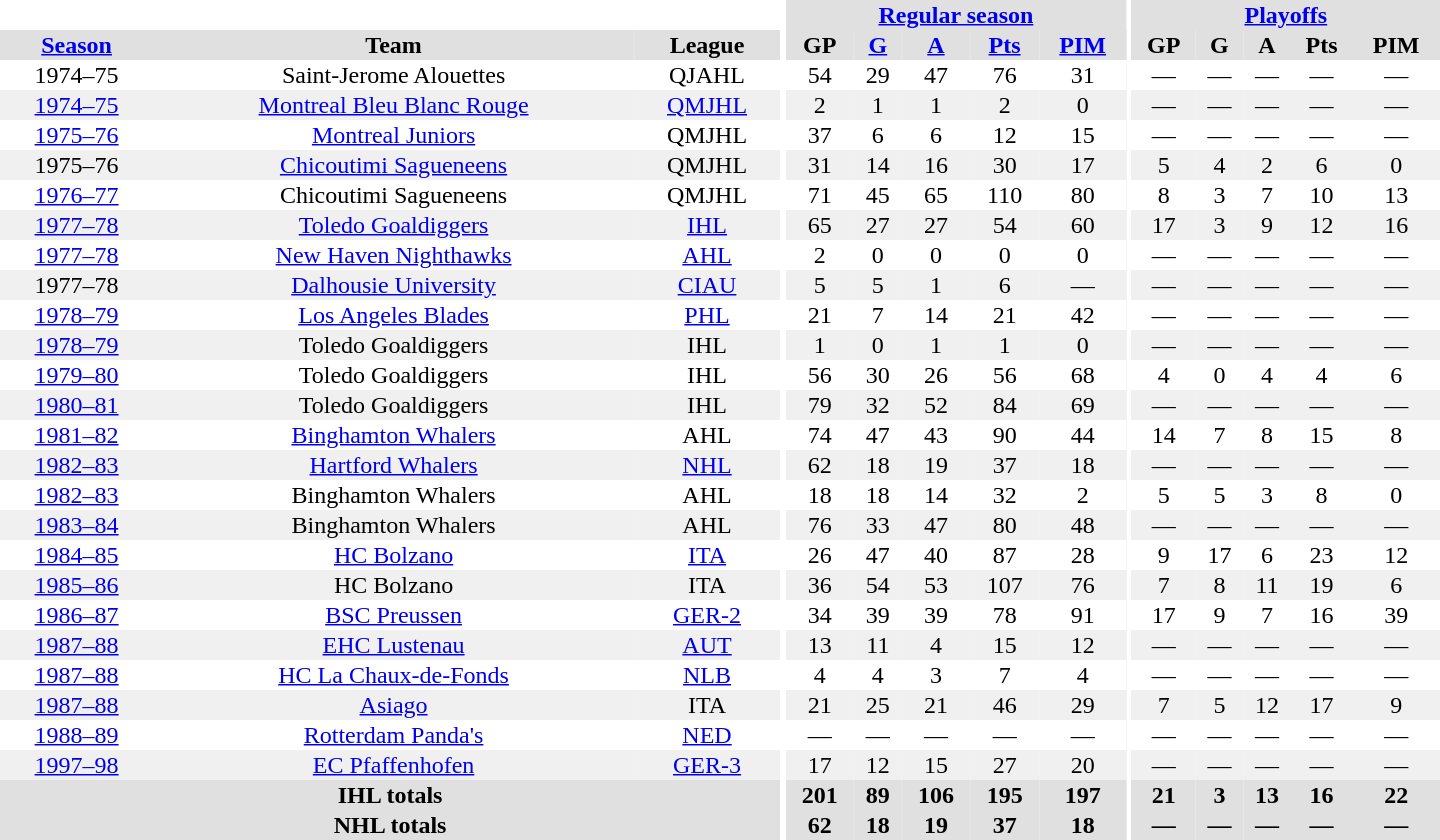<table border="0" cellpadding="1" cellspacing="0" style="text-align:center; width:60em">
<tr bgcolor="#e0e0e0">
<th colspan="3" bgcolor="#ffffff"></th>
<th rowspan="100" bgcolor="#ffffff"></th>
<th colspan="5"><a href='#'>Regular season</a></th>
<th rowspan="100" bgcolor="#ffffff"></th>
<th colspan="5"><a href='#'>Playoffs</a></th>
</tr>
<tr bgcolor="#e0e0e0">
<th><a href='#'>Season</a></th>
<th>Team</th>
<th>League</th>
<th>GP</th>
<th><a href='#'>G</a></th>
<th><a href='#'>A</a></th>
<th><a href='#'>Pts</a></th>
<th><a href='#'>PIM</a></th>
<th>GP</th>
<th>G</th>
<th>A</th>
<th>Pts</th>
<th>PIM</th>
</tr>
<tr>
<td>1974–75</td>
<td>Saint-Jerome Alouettes</td>
<td>QJAHL</td>
<td>54</td>
<td>29</td>
<td>47</td>
<td>76</td>
<td>31</td>
<td>—</td>
<td>—</td>
<td>—</td>
<td>—</td>
<td>—</td>
</tr>
<tr bgcolor="#f0f0f0">
<td><a href='#'>1974–75</a></td>
<td><a href='#'>Montreal Bleu Blanc Rouge</a></td>
<td><a href='#'>QMJHL</a></td>
<td>2</td>
<td>1</td>
<td>1</td>
<td>2</td>
<td>0</td>
<td>—</td>
<td>—</td>
<td>—</td>
<td>—</td>
<td>—</td>
</tr>
<tr>
<td><a href='#'>1975–76</a></td>
<td><a href='#'>Montreal Juniors</a></td>
<td>QMJHL</td>
<td>37</td>
<td>6</td>
<td>6</td>
<td>12</td>
<td>15</td>
<td>—</td>
<td>—</td>
<td>—</td>
<td>—</td>
<td>—</td>
</tr>
<tr bgcolor="#f0f0f0">
<td>1975–76</td>
<td><a href='#'>Chicoutimi Sagueneens</a></td>
<td>QMJHL</td>
<td>31</td>
<td>14</td>
<td>16</td>
<td>30</td>
<td>17</td>
<td>5</td>
<td>4</td>
<td>2</td>
<td>6</td>
<td>0</td>
</tr>
<tr>
<td><a href='#'>1976–77</a></td>
<td>Chicoutimi Sagueneens</td>
<td>QMJHL</td>
<td>71</td>
<td>45</td>
<td>65</td>
<td>110</td>
<td>80</td>
<td>8</td>
<td>3</td>
<td>7</td>
<td>10</td>
<td>13</td>
</tr>
<tr bgcolor="#f0f0f0">
<td><a href='#'>1977–78</a></td>
<td><a href='#'>Toledo Goaldiggers</a></td>
<td><a href='#'>IHL</a></td>
<td>65</td>
<td>27</td>
<td>27</td>
<td>54</td>
<td>60</td>
<td>17</td>
<td>3</td>
<td>9</td>
<td>12</td>
<td>16</td>
</tr>
<tr>
<td><a href='#'>1977–78</a></td>
<td><a href='#'>New Haven Nighthawks</a></td>
<td><a href='#'>AHL</a></td>
<td>2</td>
<td>0</td>
<td>0</td>
<td>0</td>
<td>0</td>
<td>—</td>
<td>—</td>
<td>—</td>
<td>—</td>
<td>—</td>
</tr>
<tr bgcolor="#f0f0f0">
<td>1977–78</td>
<td><a href='#'>Dalhousie University</a></td>
<td><a href='#'>CIAU</a></td>
<td>5</td>
<td>5</td>
<td>1</td>
<td>6</td>
<td>—</td>
<td>—</td>
<td>—</td>
<td>—</td>
<td>—</td>
<td>—</td>
</tr>
<tr>
<td><a href='#'>1978–79</a></td>
<td><a href='#'>Los Angeles Blades</a></td>
<td><a href='#'>PHL</a></td>
<td>21</td>
<td>7</td>
<td>14</td>
<td>21</td>
<td>42</td>
<td>—</td>
<td>—</td>
<td>—</td>
<td>—</td>
<td>—</td>
</tr>
<tr bgcolor="#f0f0f0">
<td><a href='#'>1978–79</a></td>
<td>Toledo Goaldiggers</td>
<td>IHL</td>
<td>1</td>
<td>0</td>
<td>1</td>
<td>1</td>
<td>0</td>
<td>—</td>
<td>—</td>
<td>—</td>
<td>—</td>
<td>—</td>
</tr>
<tr>
<td><a href='#'>1979–80</a></td>
<td>Toledo Goaldiggers</td>
<td>IHL</td>
<td>56</td>
<td>30</td>
<td>26</td>
<td>56</td>
<td>68</td>
<td>4</td>
<td>0</td>
<td>4</td>
<td>4</td>
<td>6</td>
</tr>
<tr bgcolor="#f0f0f0">
<td><a href='#'>1980–81</a></td>
<td>Toledo Goaldiggers</td>
<td>IHL</td>
<td>79</td>
<td>32</td>
<td>52</td>
<td>84</td>
<td>69</td>
<td>—</td>
<td>—</td>
<td>—</td>
<td>—</td>
<td>—</td>
</tr>
<tr>
<td><a href='#'>1981–82</a></td>
<td><a href='#'>Binghamton Whalers</a></td>
<td>AHL</td>
<td>74</td>
<td>47</td>
<td>43</td>
<td>90</td>
<td>44</td>
<td>14</td>
<td>7</td>
<td>8</td>
<td>15</td>
<td>8</td>
</tr>
<tr bgcolor="#f0f0f0">
<td><a href='#'>1982–83</a></td>
<td><a href='#'>Hartford Whalers</a></td>
<td><a href='#'>NHL</a></td>
<td>62</td>
<td>18</td>
<td>19</td>
<td>37</td>
<td>18</td>
<td>—</td>
<td>—</td>
<td>—</td>
<td>—</td>
<td>—</td>
</tr>
<tr>
<td><a href='#'>1982–83</a></td>
<td>Binghamton Whalers</td>
<td>AHL</td>
<td>18</td>
<td>18</td>
<td>14</td>
<td>32</td>
<td>2</td>
<td>5</td>
<td>5</td>
<td>3</td>
<td>8</td>
<td>0</td>
</tr>
<tr bgcolor="#f0f0f0">
<td><a href='#'>1983–84</a></td>
<td>Binghamton Whalers</td>
<td>AHL</td>
<td>76</td>
<td>33</td>
<td>47</td>
<td>80</td>
<td>48</td>
<td>—</td>
<td>—</td>
<td>—</td>
<td>—</td>
<td>—</td>
</tr>
<tr>
<td><a href='#'>1984–85</a></td>
<td><a href='#'>HC Bolzano</a></td>
<td><a href='#'>ITA</a></td>
<td>26</td>
<td>47</td>
<td>40</td>
<td>87</td>
<td>28</td>
<td>9</td>
<td>17</td>
<td>6</td>
<td>23</td>
<td>12</td>
</tr>
<tr bgcolor="#f0f0f0">
<td><a href='#'>1985–86</a></td>
<td>HC Bolzano</td>
<td>ITA</td>
<td>36</td>
<td>54</td>
<td>53</td>
<td>107</td>
<td>76</td>
<td>7</td>
<td>8</td>
<td>11</td>
<td>19</td>
<td>6</td>
</tr>
<tr>
<td><a href='#'>1986–87</a></td>
<td><a href='#'>BSC Preussen</a></td>
<td><a href='#'>GER-2</a></td>
<td>34</td>
<td>39</td>
<td>39</td>
<td>78</td>
<td>91</td>
<td>17</td>
<td>9</td>
<td>7</td>
<td>16</td>
<td>39</td>
</tr>
<tr bgcolor="#f0f0f0">
<td><a href='#'>1987–88</a></td>
<td><a href='#'>EHC Lustenau</a></td>
<td><a href='#'>AUT</a></td>
<td>13</td>
<td>11</td>
<td>4</td>
<td>15</td>
<td>12</td>
<td>—</td>
<td>—</td>
<td>—</td>
<td>—</td>
<td>—</td>
</tr>
<tr>
<td><a href='#'>1987–88</a></td>
<td><a href='#'>HC La Chaux-de-Fonds</a></td>
<td><a href='#'>NLB</a></td>
<td>4</td>
<td>4</td>
<td>3</td>
<td>7</td>
<td>4</td>
<td>—</td>
<td>—</td>
<td>—</td>
<td>—</td>
<td>—</td>
</tr>
<tr bgcolor="#f0f0f0">
<td><a href='#'>1987–88</a></td>
<td><a href='#'>Asiago</a></td>
<td>ITA</td>
<td>21</td>
<td>25</td>
<td>21</td>
<td>46</td>
<td>29</td>
<td>7</td>
<td>5</td>
<td>12</td>
<td>17</td>
<td>9</td>
</tr>
<tr>
<td><a href='#'>1988–89</a></td>
<td><a href='#'>Rotterdam Panda's</a></td>
<td><a href='#'>NED</a></td>
<td>—</td>
<td>—</td>
<td>—</td>
<td>—</td>
<td>—</td>
<td>—</td>
<td>—</td>
<td>—</td>
<td>—</td>
<td>—</td>
</tr>
<tr bgcolor="#f0f0f0">
<td><a href='#'>1997–98</a></td>
<td><a href='#'>EC Pfaffenhofen</a></td>
<td><a href='#'>GER-3</a></td>
<td>17</td>
<td>12</td>
<td>15</td>
<td>27</td>
<td>20</td>
<td>—</td>
<td>—</td>
<td>—</td>
<td>—</td>
<td>—</td>
</tr>
<tr bgcolor="#e0e0e0">
<th colspan="3">IHL totals</th>
<th>201</th>
<th>89</th>
<th>106</th>
<th>195</th>
<th>197</th>
<th>21</th>
<th>3</th>
<th>13</th>
<th>16</th>
<th>22</th>
</tr>
<tr bgcolor="#e0e0e0">
<th colspan="3">NHL totals</th>
<th>62</th>
<th>18</th>
<th>19</th>
<th>37</th>
<th>18</th>
<th>—</th>
<th>—</th>
<th>—</th>
<th>—</th>
<th>—</th>
</tr>
</table>
